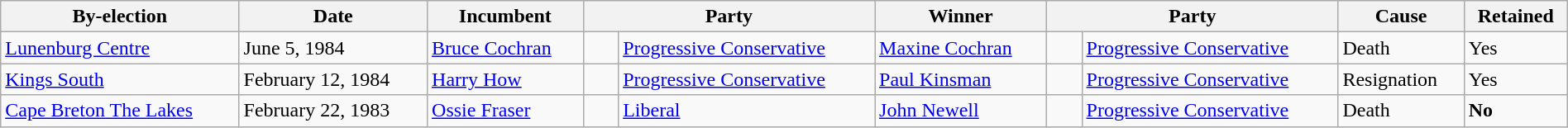<table class=wikitable style="width:100%">
<tr>
<th>By-election</th>
<th>Date</th>
<th>Incumbent</th>
<th colspan=2>Party</th>
<th>Winner</th>
<th colspan=2>Party</th>
<th>Cause</th>
<th>Retained</th>
</tr>
<tr>
<td><a href='#'>Lunenburg Centre</a></td>
<td>June 5, 1984</td>
<td><a href='#'>Bruce Cochran</a></td>
<td>    </td>
<td><a href='#'>Progressive Conservative</a></td>
<td><a href='#'>Maxine Cochran</a></td>
<td>    </td>
<td><a href='#'>Progressive Conservative</a></td>
<td>Death</td>
<td>Yes</td>
</tr>
<tr>
<td><a href='#'>Kings South</a></td>
<td>February 12, 1984</td>
<td><a href='#'>Harry How</a></td>
<td>    </td>
<td><a href='#'>Progressive Conservative</a></td>
<td><a href='#'>Paul Kinsman</a></td>
<td>    </td>
<td><a href='#'>Progressive Conservative</a></td>
<td>Resignation</td>
<td>Yes</td>
</tr>
<tr>
<td><a href='#'>Cape Breton The Lakes</a></td>
<td>February 22, 1983</td>
<td><a href='#'>Ossie Fraser</a></td>
<td>    </td>
<td><a href='#'>Liberal</a></td>
<td><a href='#'>John Newell</a></td>
<td>    </td>
<td><a href='#'>Progressive Conservative</a></td>
<td>Death</td>
<td><strong>No</strong></td>
</tr>
</table>
